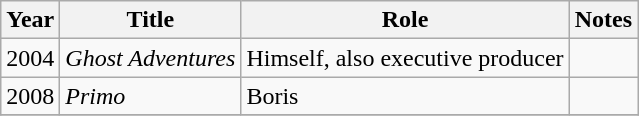<table class="wikitable sortable">
<tr>
<th>Year</th>
<th>Title</th>
<th>Role</th>
<th class="unsortable">Notes</th>
</tr>
<tr>
<td>2004</td>
<td><em>Ghost Adventures</em></td>
<td>Himself, also executive producer</td>
<td></td>
</tr>
<tr>
<td>2008</td>
<td><em>Primo</em></td>
<td>Boris</td>
<td></td>
</tr>
<tr>
</tr>
</table>
